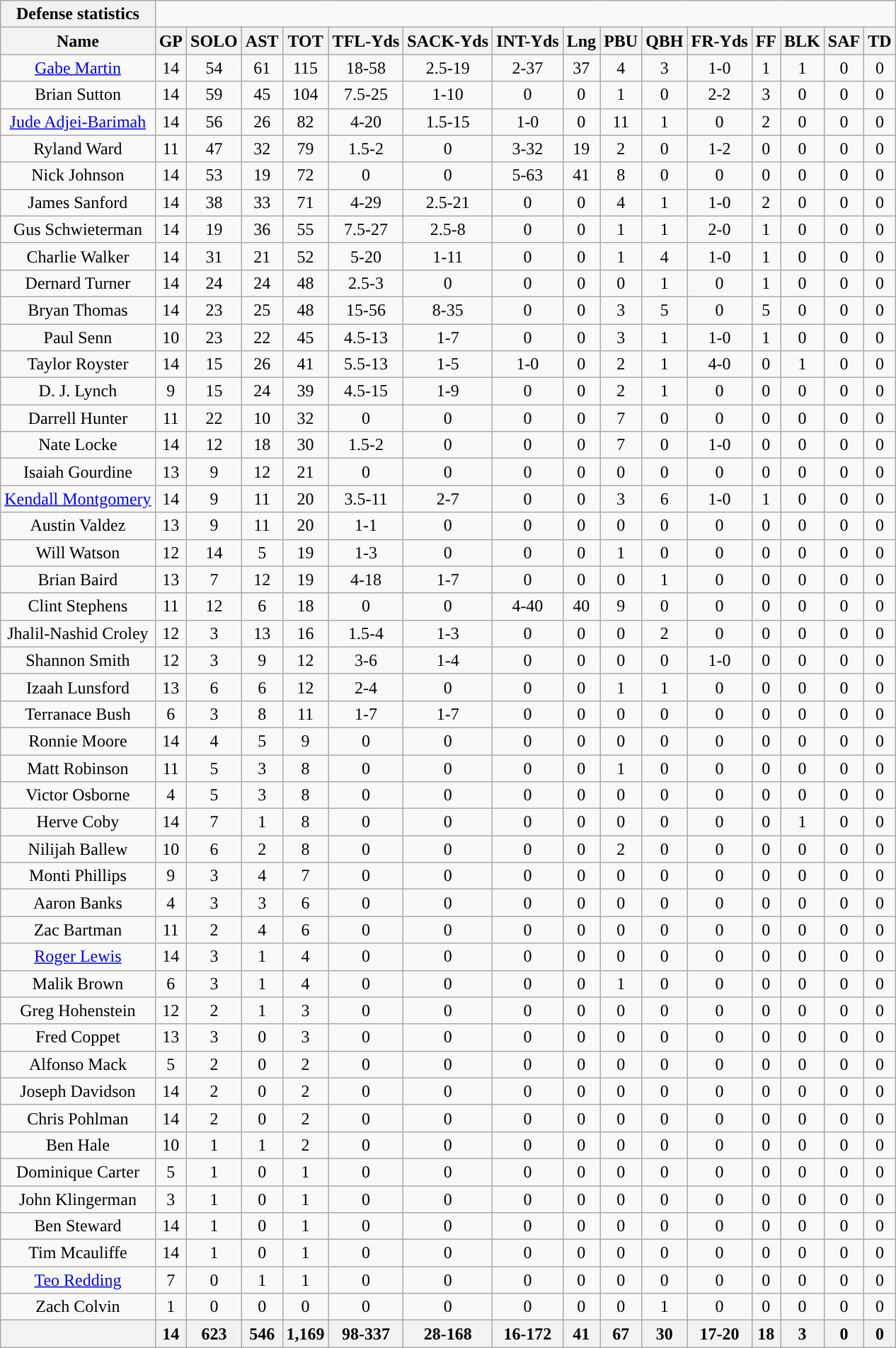<table class="wikitable" style="text-align:center;">
<tr>
<th style="text-align:center; ">Defense statistics</th>
</tr>
<tr>
<th>Name</th>
<th>GP</th>
<th>SOLO</th>
<th>AST</th>
<th>TOT</th>
<th>TFL-Yds</th>
<th>SACK-Yds</th>
<th>INT-Yds</th>
<th>Lng</th>
<th>PBU</th>
<th>QBH</th>
<th>FR-Yds</th>
<th>FF</th>
<th>BLK</th>
<th>SAF</th>
<th>TD</th>
</tr>
<tr>
<td><a href='#'>Gabe Martin</a></td>
<td>14</td>
<td>54</td>
<td>61</td>
<td>115</td>
<td>18-58</td>
<td>2.5-19</td>
<td>2-37</td>
<td>37</td>
<td>4</td>
<td>3</td>
<td>1-0</td>
<td>1</td>
<td>1</td>
<td>0</td>
<td>0</td>
</tr>
<tr>
<td>Brian Sutton</td>
<td>14</td>
<td>59</td>
<td>45</td>
<td>104</td>
<td>7.5-25</td>
<td>1-10</td>
<td>0</td>
<td>0</td>
<td>1</td>
<td>0</td>
<td>2-2</td>
<td>3</td>
<td>0</td>
<td>0</td>
<td>0</td>
</tr>
<tr>
<td><a href='#'>Jude Adjei-Barimah</a></td>
<td>14</td>
<td>56</td>
<td>26</td>
<td>82</td>
<td>4-20</td>
<td>1.5-15</td>
<td>1-0</td>
<td>0</td>
<td>11</td>
<td>1</td>
<td>0</td>
<td>2</td>
<td>0</td>
<td>0</td>
<td>0</td>
</tr>
<tr>
<td>Ryland Ward</td>
<td>11</td>
<td>47</td>
<td>32</td>
<td>79</td>
<td>1.5-2</td>
<td>0</td>
<td>3-32</td>
<td>19</td>
<td>2</td>
<td>0</td>
<td>1-2</td>
<td>0</td>
<td>0</td>
<td>0</td>
<td>0</td>
</tr>
<tr>
<td>Nick Johnson</td>
<td>14</td>
<td>53</td>
<td>19</td>
<td>72</td>
<td>0</td>
<td>0</td>
<td>5-63</td>
<td>41</td>
<td>8</td>
<td>0</td>
<td>0</td>
<td>0</td>
<td>0</td>
<td>0</td>
<td>0</td>
</tr>
<tr>
<td>James Sanford</td>
<td>14</td>
<td>38</td>
<td>33</td>
<td>71</td>
<td>4-29</td>
<td>2.5-21</td>
<td>0</td>
<td>0</td>
<td>4</td>
<td>1</td>
<td>1-0</td>
<td>2</td>
<td>0</td>
<td>0</td>
<td>0</td>
</tr>
<tr>
<td>Gus Schwieterman</td>
<td>14</td>
<td>19</td>
<td>36</td>
<td>55</td>
<td>7.5-27</td>
<td>2.5-8</td>
<td>0</td>
<td>0</td>
<td>1</td>
<td>1</td>
<td>2-0</td>
<td>1</td>
<td>0</td>
<td>0</td>
<td>0</td>
</tr>
<tr>
<td>Charlie Walker</td>
<td>14</td>
<td>31</td>
<td>21</td>
<td>52</td>
<td>5-20</td>
<td>1-11</td>
<td>0</td>
<td>0</td>
<td>1</td>
<td>4</td>
<td>1-0</td>
<td>1</td>
<td>0</td>
<td>0</td>
<td>0</td>
</tr>
<tr>
<td>Dernard Turner</td>
<td>14</td>
<td>24</td>
<td>24</td>
<td>48</td>
<td>2.5-3</td>
<td>0</td>
<td>0</td>
<td>0</td>
<td>0</td>
<td>1</td>
<td>0</td>
<td>1</td>
<td>0</td>
<td>0</td>
<td>0</td>
</tr>
<tr>
<td>Bryan Thomas</td>
<td>14</td>
<td>23</td>
<td>25</td>
<td>48</td>
<td>15-56</td>
<td>8-35</td>
<td>0</td>
<td>0</td>
<td>3</td>
<td>5</td>
<td>0</td>
<td>5</td>
<td>0</td>
<td>0</td>
<td>0</td>
</tr>
<tr>
<td>Paul Senn</td>
<td>10</td>
<td>23</td>
<td>22</td>
<td>45</td>
<td>4.5-13</td>
<td>1-7</td>
<td>0</td>
<td>0</td>
<td>3</td>
<td>1</td>
<td>1-0</td>
<td>1</td>
<td>0</td>
<td>0</td>
<td>0</td>
</tr>
<tr>
<td>Taylor Royster</td>
<td>14</td>
<td>15</td>
<td>26</td>
<td>41</td>
<td>5.5-13</td>
<td>1-5</td>
<td>1-0</td>
<td>0</td>
<td>2</td>
<td>1</td>
<td>4-0</td>
<td>0</td>
<td>1</td>
<td>0</td>
<td>0</td>
</tr>
<tr>
<td>D. J. Lynch</td>
<td>9</td>
<td>15</td>
<td>24</td>
<td>39</td>
<td>4.5-15</td>
<td>1-9</td>
<td>0</td>
<td>0</td>
<td>2</td>
<td>1</td>
<td>0</td>
<td>0</td>
<td>0</td>
<td>0</td>
<td>0</td>
</tr>
<tr>
<td>Darrell Hunter</td>
<td>11</td>
<td>22</td>
<td>10</td>
<td>32</td>
<td>0</td>
<td>0</td>
<td>0</td>
<td>0</td>
<td>7</td>
<td>0</td>
<td>0</td>
<td>0</td>
<td>0</td>
<td>0</td>
<td>0</td>
</tr>
<tr>
<td>Nate Locke</td>
<td>14</td>
<td>12</td>
<td>18</td>
<td>30</td>
<td>1.5-2</td>
<td>0</td>
<td>0</td>
<td>0</td>
<td>7</td>
<td>0</td>
<td>1-0</td>
<td>0</td>
<td>0</td>
<td>0</td>
<td>0</td>
</tr>
<tr>
<td>Isaiah Gourdine</td>
<td>13</td>
<td>9</td>
<td>12</td>
<td>21</td>
<td>0</td>
<td>0</td>
<td>0</td>
<td>0</td>
<td>0</td>
<td>0</td>
<td>0</td>
<td>0</td>
<td>0</td>
<td>0</td>
<td>0</td>
</tr>
<tr>
<td><a href='#'>Kendall Montgomery</a></td>
<td>14</td>
<td>9</td>
<td>11</td>
<td>20</td>
<td>3.5-11</td>
<td>2-7</td>
<td>0</td>
<td>0</td>
<td>3</td>
<td>6</td>
<td>1-0</td>
<td>1</td>
<td>0</td>
<td>0</td>
<td>0</td>
</tr>
<tr>
<td>Austin Valdez</td>
<td>13</td>
<td>9</td>
<td>11</td>
<td>20</td>
<td>1-1</td>
<td>0</td>
<td>0</td>
<td>0</td>
<td>0</td>
<td>0</td>
<td>0</td>
<td>0</td>
<td>0</td>
<td>0</td>
<td>0</td>
</tr>
<tr>
<td>Will Watson</td>
<td>12</td>
<td>14</td>
<td>5</td>
<td>19</td>
<td>1-3</td>
<td>0</td>
<td>0</td>
<td>0</td>
<td>1</td>
<td>0</td>
<td>0</td>
<td>0</td>
<td>0</td>
<td>0</td>
<td>0</td>
</tr>
<tr>
<td>Brian Baird</td>
<td>13</td>
<td>7</td>
<td>12</td>
<td>19</td>
<td>4-18</td>
<td>1-7</td>
<td>0</td>
<td>0</td>
<td>0</td>
<td>1</td>
<td>0</td>
<td>0</td>
<td>0</td>
<td>0</td>
<td>0</td>
</tr>
<tr>
<td>Clint Stephens</td>
<td>11</td>
<td>12</td>
<td>6</td>
<td>18</td>
<td>0</td>
<td>0</td>
<td>4-40</td>
<td>40</td>
<td>9</td>
<td>0</td>
<td>0</td>
<td>0</td>
<td>0</td>
<td>0</td>
<td>0</td>
</tr>
<tr>
<td>Jhalil-Nashid Croley</td>
<td>12</td>
<td>3</td>
<td>13</td>
<td>16</td>
<td>1.5-4</td>
<td>1-3</td>
<td>0</td>
<td>0</td>
<td>0</td>
<td>2</td>
<td>0</td>
<td>0</td>
<td>0</td>
<td>0</td>
<td>0</td>
</tr>
<tr>
<td>Shannon Smith</td>
<td>12</td>
<td>3</td>
<td>9</td>
<td>12</td>
<td>3-6</td>
<td>1-4</td>
<td>0</td>
<td>0</td>
<td>0</td>
<td>0</td>
<td>1-0</td>
<td>0</td>
<td>0</td>
<td>0</td>
<td>0</td>
</tr>
<tr>
<td>Izaah Lunsford</td>
<td>13</td>
<td>6</td>
<td>6</td>
<td>12</td>
<td>2-4</td>
<td>0</td>
<td>0</td>
<td>0</td>
<td>1</td>
<td>1</td>
<td>0</td>
<td>0</td>
<td>0</td>
<td>0</td>
<td>0</td>
</tr>
<tr>
<td>Terranace Bush</td>
<td>6</td>
<td>3</td>
<td>8</td>
<td>11</td>
<td>1-7</td>
<td>1-7</td>
<td>0</td>
<td>0</td>
<td>0</td>
<td>0</td>
<td>0</td>
<td>0</td>
<td>0</td>
<td>0</td>
<td>0</td>
</tr>
<tr>
<td>Ronnie Moore</td>
<td>14</td>
<td>4</td>
<td>5</td>
<td>9</td>
<td>0</td>
<td>0</td>
<td>0</td>
<td>0</td>
<td>0</td>
<td>0</td>
<td>0</td>
<td>0</td>
<td>0</td>
<td>0</td>
<td>0</td>
</tr>
<tr>
<td>Matt Robinson</td>
<td>11</td>
<td>5</td>
<td>3</td>
<td>8</td>
<td>0</td>
<td>0</td>
<td>0</td>
<td>0</td>
<td>1</td>
<td>0</td>
<td>0</td>
<td>0</td>
<td>0</td>
<td>0</td>
<td>0</td>
</tr>
<tr>
<td>Victor Osborne</td>
<td>4</td>
<td>5</td>
<td>3</td>
<td>8</td>
<td>0</td>
<td>0</td>
<td>0</td>
<td>0</td>
<td>0</td>
<td>0</td>
<td>0</td>
<td>0</td>
<td>0</td>
<td>0</td>
<td>0</td>
</tr>
<tr>
<td>Herve Coby</td>
<td>14</td>
<td>7</td>
<td>1</td>
<td>8</td>
<td>0</td>
<td>0</td>
<td>0</td>
<td>0</td>
<td>0</td>
<td>0</td>
<td>0</td>
<td>0</td>
<td>1</td>
<td>0</td>
<td>0</td>
</tr>
<tr>
<td>Nilijah Ballew</td>
<td>10</td>
<td>6</td>
<td>2</td>
<td>8</td>
<td>0</td>
<td>0</td>
<td>0</td>
<td>0</td>
<td>2</td>
<td>0</td>
<td>0</td>
<td>0</td>
<td>0</td>
<td>0</td>
<td>0</td>
</tr>
<tr>
<td>Monti Phillips</td>
<td>9</td>
<td>3</td>
<td>4</td>
<td>7</td>
<td>0</td>
<td>0</td>
<td>0</td>
<td>0</td>
<td>0</td>
<td>0</td>
<td>0</td>
<td>0</td>
<td>0</td>
<td>0</td>
<td>0</td>
</tr>
<tr>
<td>Aaron Banks</td>
<td>4</td>
<td>3</td>
<td>3</td>
<td>6</td>
<td>0</td>
<td>0</td>
<td>0</td>
<td>0</td>
<td>0</td>
<td>0</td>
<td>0</td>
<td>0</td>
<td>0</td>
<td>0</td>
<td>0</td>
</tr>
<tr>
<td>Zac Bartman</td>
<td>11</td>
<td>2</td>
<td>4</td>
<td>6</td>
<td>0</td>
<td>0</td>
<td>0</td>
<td>0</td>
<td>0</td>
<td>0</td>
<td>0</td>
<td>0</td>
<td>0</td>
<td>0</td>
<td>0</td>
</tr>
<tr>
<td><a href='#'>Roger Lewis</a></td>
<td>14</td>
<td>3</td>
<td>1</td>
<td>4</td>
<td>0</td>
<td>0</td>
<td>0</td>
<td>0</td>
<td>0</td>
<td>0</td>
<td>0</td>
<td>0</td>
<td>0</td>
<td>0</td>
<td>0</td>
</tr>
<tr>
<td>Malik Brown</td>
<td>6</td>
<td>3</td>
<td>1</td>
<td>4</td>
<td>0</td>
<td>0</td>
<td>0</td>
<td>0</td>
<td>1</td>
<td>0</td>
<td>0</td>
<td>0</td>
<td>0</td>
<td>0</td>
<td>0</td>
</tr>
<tr>
<td>Greg Hohenstein</td>
<td>12</td>
<td>2</td>
<td>1</td>
<td>3</td>
<td>0</td>
<td>0</td>
<td>0</td>
<td>0</td>
<td>0</td>
<td>0</td>
<td>0</td>
<td>0</td>
<td>0</td>
<td>0</td>
<td>0</td>
</tr>
<tr>
<td>Fred Coppet</td>
<td>13</td>
<td>3</td>
<td>0</td>
<td>3</td>
<td>0</td>
<td>0</td>
<td>0</td>
<td>0</td>
<td>0</td>
<td>0</td>
<td>0</td>
<td>0</td>
<td>0</td>
<td>0</td>
<td>0</td>
</tr>
<tr>
<td>Alfonso Mack</td>
<td>5</td>
<td>2</td>
<td>0</td>
<td>2</td>
<td>0</td>
<td>0</td>
<td>0</td>
<td>0</td>
<td>0</td>
<td>0</td>
<td>0</td>
<td>0</td>
<td>0</td>
<td>0</td>
<td>0</td>
</tr>
<tr>
<td>Joseph Davidson</td>
<td>14</td>
<td>2</td>
<td>0</td>
<td>2</td>
<td>0</td>
<td>0</td>
<td>0</td>
<td>0</td>
<td>0</td>
<td>0</td>
<td>0</td>
<td>0</td>
<td>0</td>
<td>0</td>
<td>0</td>
</tr>
<tr>
<td>Chris Pohlman</td>
<td>14</td>
<td>2</td>
<td>0</td>
<td>2</td>
<td>0</td>
<td>0</td>
<td>0</td>
<td>0</td>
<td>0</td>
<td>0</td>
<td>0</td>
<td>0</td>
<td>0</td>
<td>0</td>
<td>0</td>
</tr>
<tr>
<td>Ben Hale</td>
<td>10</td>
<td>1</td>
<td>1</td>
<td>2</td>
<td>0</td>
<td>0</td>
<td>0</td>
<td>0</td>
<td>0</td>
<td>0</td>
<td>0</td>
<td>0</td>
<td>0</td>
<td>0</td>
<td>0</td>
</tr>
<tr>
<td>Dominique Carter</td>
<td>5</td>
<td>1</td>
<td>0</td>
<td>1</td>
<td>0</td>
<td>0</td>
<td>0</td>
<td>0</td>
<td>0</td>
<td>0</td>
<td>0</td>
<td>0</td>
<td>0</td>
<td>0</td>
<td>0</td>
</tr>
<tr>
<td>John Klingerman</td>
<td>3</td>
<td>1</td>
<td>0</td>
<td>1</td>
<td>0</td>
<td>0</td>
<td>0</td>
<td>0</td>
<td>0</td>
<td>0</td>
<td>0</td>
<td>0</td>
<td>0</td>
<td>0</td>
<td>0</td>
</tr>
<tr>
<td>Ben Steward</td>
<td>14</td>
<td>1</td>
<td>0</td>
<td>1</td>
<td>0</td>
<td>0</td>
<td>0</td>
<td>0</td>
<td>0</td>
<td>0</td>
<td>0</td>
<td>0</td>
<td>0</td>
<td>0</td>
<td>0</td>
</tr>
<tr>
<td>Tim Mcauliffe</td>
<td>14</td>
<td>1</td>
<td>0</td>
<td>1</td>
<td>0</td>
<td>0</td>
<td>0</td>
<td>0</td>
<td>0</td>
<td>0</td>
<td>0</td>
<td>0</td>
<td>0</td>
<td>0</td>
<td>0</td>
</tr>
<tr>
<td><a href='#'>Teo Redding</a></td>
<td>7</td>
<td>0</td>
<td>1</td>
<td>1</td>
<td>0</td>
<td>0</td>
<td>0</td>
<td>0</td>
<td>0</td>
<td>0</td>
<td>0</td>
<td>0</td>
<td>0</td>
<td>0</td>
<td>0</td>
</tr>
<tr>
<td>Zach Colvin</td>
<td>1</td>
<td>0</td>
<td>0</td>
<td>0</td>
<td>0</td>
<td>0</td>
<td>0</td>
<td>0</td>
<td>0</td>
<td>1</td>
<td>0</td>
<td>0</td>
<td>0</td>
<td>0</td>
<td>0</td>
</tr>
<tr>
<th colspan="1"></th>
<th>14</th>
<th>623</th>
<th>546</th>
<th>1,169</th>
<th>98-337</th>
<th>28-168</th>
<th>16-172</th>
<th>41</th>
<th>67</th>
<th>30</th>
<th>17-20</th>
<th>18</th>
<th>3</th>
<th>0</th>
<th>0</th>
</tr>
</table>
